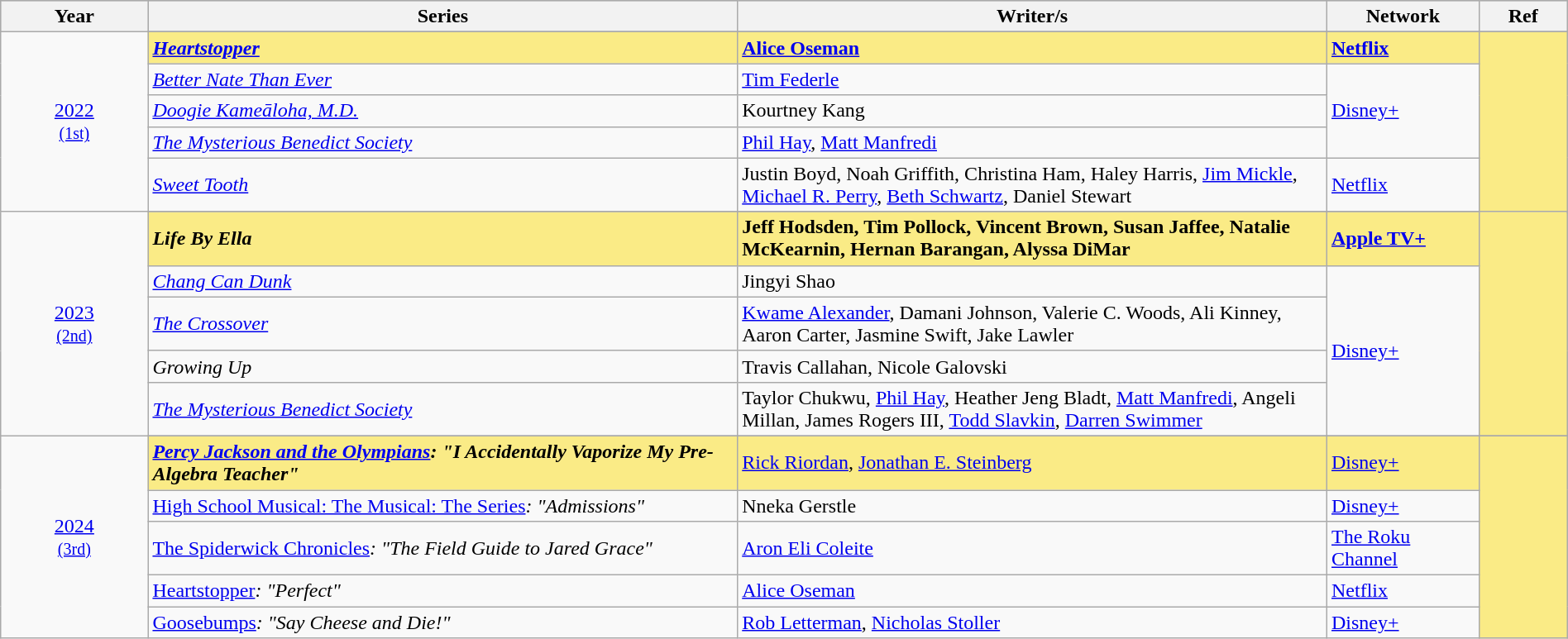<table class="wikitable" style="width:100%">
<tr bgcolor="#bebebe">
<th width="5%">Year</th>
<th width="20%">Series</th>
<th width="20%">Writer/s</th>
<th width="5%">Network</th>
<th width="3%">Ref</th>
</tr>
<tr>
<td rowspan=6 style="text-align:center"><a href='#'>2022</a><br><small><a href='#'>(1st)</a></small></td>
</tr>
<tr style="background:#FAEB86">
<td><strong><em><a href='#'>Heartstopper</a></em></strong></td>
<td><strong><a href='#'>Alice Oseman</a></strong></td>
<td><strong><a href='#'>Netflix</a></strong></td>
<td rowspan=6 style="text-align:center"></td>
</tr>
<tr>
<td><em><a href='#'>Better Nate Than Ever</a></em></td>
<td><a href='#'>Tim Federle</a></td>
<td rowspan=3><a href='#'>Disney+</a></td>
</tr>
<tr>
<td><em><a href='#'>Doogie Kameāloha, M.D.</a></em></td>
<td>Kourtney Kang</td>
</tr>
<tr>
<td><em><a href='#'>The Mysterious Benedict Society</a></em></td>
<td><a href='#'>Phil Hay</a>, <a href='#'>Matt Manfredi</a></td>
</tr>
<tr>
<td><em><a href='#'>Sweet Tooth</a></em></td>
<td>Justin Boyd, Noah Griffith, Christina Ham, Haley Harris, <a href='#'>Jim Mickle</a>, <a href='#'>Michael R. Perry</a>, <a href='#'>Beth Schwartz</a>, Daniel Stewart</td>
<td><a href='#'>Netflix</a></td>
</tr>
<tr>
<td rowspan=6 style="text-align:center"><a href='#'>2023</a><br><small><a href='#'>(2nd)</a></small></td>
</tr>
<tr style="background:#FAEB86">
<td><strong><em>Life By Ella</em></strong></td>
<td><strong>Jeff Hodsden, Tim Pollock, Vincent Brown, Susan Jaffee, Natalie McKearnin, Hernan Barangan, Alyssa DiMar</strong></td>
<td><strong><a href='#'>Apple TV+</a></strong></td>
<td rowspan=5 style="text-align:center"></td>
</tr>
<tr>
<td><em><a href='#'>Chang Can Dunk</a></em></td>
<td>Jingyi Shao</td>
<td rowspan=4><a href='#'>Disney+</a></td>
</tr>
<tr>
<td><em><a href='#'>The Crossover</a></em></td>
<td><a href='#'>Kwame Alexander</a>, Damani Johnson, Valerie C. Woods, Ali Kinney, Aaron Carter, Jasmine Swift, Jake Lawler</td>
</tr>
<tr>
<td><em>Growing Up</em></td>
<td>Travis Callahan, Nicole Galovski</td>
</tr>
<tr>
<td><em><a href='#'>The Mysterious Benedict Society</a></em></td>
<td>Taylor Chukwu, <a href='#'>Phil Hay</a>, Heather Jeng Bladt, <a href='#'>Matt Manfredi</a>, Angeli Millan, James Rogers III, <a href='#'>Todd Slavkin</a>, <a href='#'>Darren Swimmer</a></td>
</tr>
<tr>
<td rowspan=7 style="text-align:center"><a href='#'>2024</a><br><small><a href='#'>(3rd)</a></small></td>
</tr>
<tr style="background:#FAEB86">
<td><strong><em><a href='#'>Percy Jackson and the Olympians</a><em>: "I Accidentally Vaporize My Pre-Algebra Teacher"<strong></td>
<td><a href='#'>Rick Riordan</a>, <a href='#'>Jonathan E. Steinberg</a></td>
<td></strong><a href='#'>Disney+</a><strong></td>
<td rowspan=6 style="text-align:center"></td>
</tr>
<tr>
<td></em><a href='#'>High School Musical: The Musical: The Series</a><em>: "Admissions"</td>
<td>Nneka Gerstle</td>
<td><a href='#'>Disney+</a></td>
</tr>
<tr>
<td></em><a href='#'>The Spiderwick Chronicles</a><em>: "The Field Guide to Jared Grace"</td>
<td><a href='#'>Aron Eli Coleite</a></td>
<td><a href='#'>The Roku Channel</a></td>
</tr>
<tr>
<td></em><a href='#'>Heartstopper</a><em>: "Perfect"</td>
<td><a href='#'>Alice Oseman</a></td>
<td><a href='#'>Netflix</a></td>
</tr>
<tr>
<td></em><a href='#'>Goosebumps</a><em>: "Say Cheese and Die!"</td>
<td><a href='#'>Rob Letterman</a>, <a href='#'>Nicholas Stoller</a></td>
<td><a href='#'>Disney+</a></td>
</tr>
</table>
